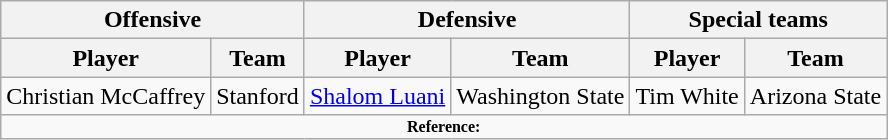<table class="wikitable">
<tr>
<th colspan="2">Offensive</th>
<th colspan="2">Defensive</th>
<th colspan="2">Special teams</th>
</tr>
<tr>
<th>Player</th>
<th>Team</th>
<th>Player</th>
<th>Team</th>
<th>Player</th>
<th>Team</th>
</tr>
<tr>
<td>Christian McCaffrey</td>
<td>Stanford</td>
<td><a href='#'>Shalom Luani</a></td>
<td>Washington State</td>
<td>Tim White</td>
<td>Arizona State</td>
</tr>
<tr>
<td colspan="12"  style="font-size:8pt; text-align:center;"><strong>Reference:</strong></td>
</tr>
</table>
